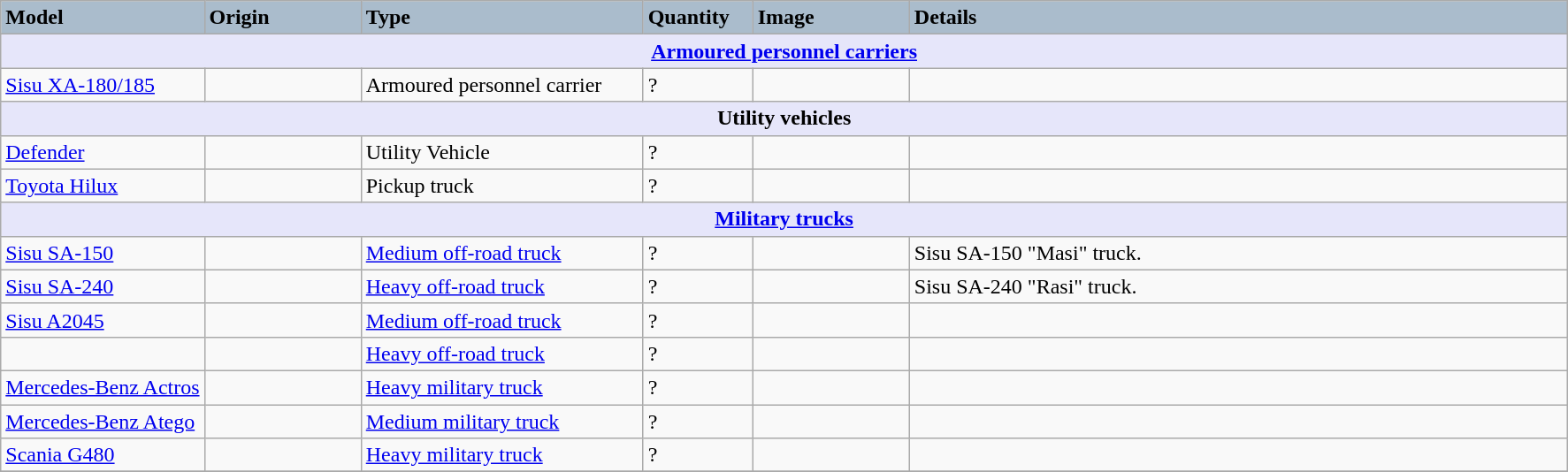<table class="wikitable">
<tr>
<th style="text-align: left; background: #aabccc; width:13%;">Model</th>
<th style="text-align: left; background: #aabccc; width:10%;">Origin</th>
<th style="text-align: left; background: #aabccc; width:18%;">Type</th>
<th style="text-align: left; background: #aabccc; width:7%;">Quantity</th>
<th style="text-align: left; background: #aabccc;width:10%;">Image</th>
<th style="text-align: left; background: #aabccc;width:42%;">Details</th>
</tr>
<tr>
<th style="align: center; background: lavender;" colspan="7"><a href='#'>Armoured personnel carriers</a></th>
</tr>
<tr>
<td><a href='#'>Sisu XA-180/185</a></td>
<td></td>
<td>Armoured personnel carrier</td>
<td>?</td>
<td></td>
<td></td>
</tr>
<tr>
<th style="align: center; background: lavender;" colspan="7">Utility vehicles</th>
</tr>
<tr>
<td><a href='#'>Defender</a></td>
<td></td>
<td>Utility Vehicle</td>
<td>?</td>
<td></td>
<td></td>
</tr>
<tr>
<td><a href='#'>Toyota Hilux</a></td>
<td></td>
<td>Pickup truck</td>
<td>?</td>
<td></td>
<td></td>
</tr>
<tr>
<th style="align: center; background: lavender;" colspan="7"><a href='#'>Military trucks</a></th>
</tr>
<tr>
<td><a href='#'>Sisu SA-150</a></td>
<td></td>
<td><a href='#'>Medium off-road truck</a></td>
<td>?</td>
<td></td>
<td>Sisu SA-150 "Masi" truck.</td>
</tr>
<tr>
<td><a href='#'>Sisu SA-240</a></td>
<td></td>
<td><a href='#'>Heavy off-road truck</a></td>
<td>?</td>
<td></td>
<td>Sisu SA-240 "Rasi" truck.</td>
</tr>
<tr>
<td><a href='#'>Sisu A2045</a></td>
<td></td>
<td><a href='#'>Medium off-road truck</a></td>
<td>?</td>
<td></td>
<td></td>
</tr>
<tr>
<td></td>
<td></td>
<td><a href='#'>Heavy off-road truck</a></td>
<td>?</td>
<td></td>
<td></td>
</tr>
<tr>
<td><a href='#'>Mercedes-Benz Actros</a></td>
<td></td>
<td><a href='#'>Heavy military truck</a></td>
<td>?</td>
<td></td>
<td></td>
</tr>
<tr>
<td><a href='#'>Mercedes-Benz Atego</a></td>
<td></td>
<td><a href='#'>Medium military truck</a></td>
<td>?</td>
<td></td>
<td></td>
</tr>
<tr>
<td><a href='#'>Scania G480</a></td>
<td></td>
<td><a href='#'>Heavy military truck</a></td>
<td>?</td>
<td></td>
<td></td>
</tr>
<tr>
</tr>
</table>
